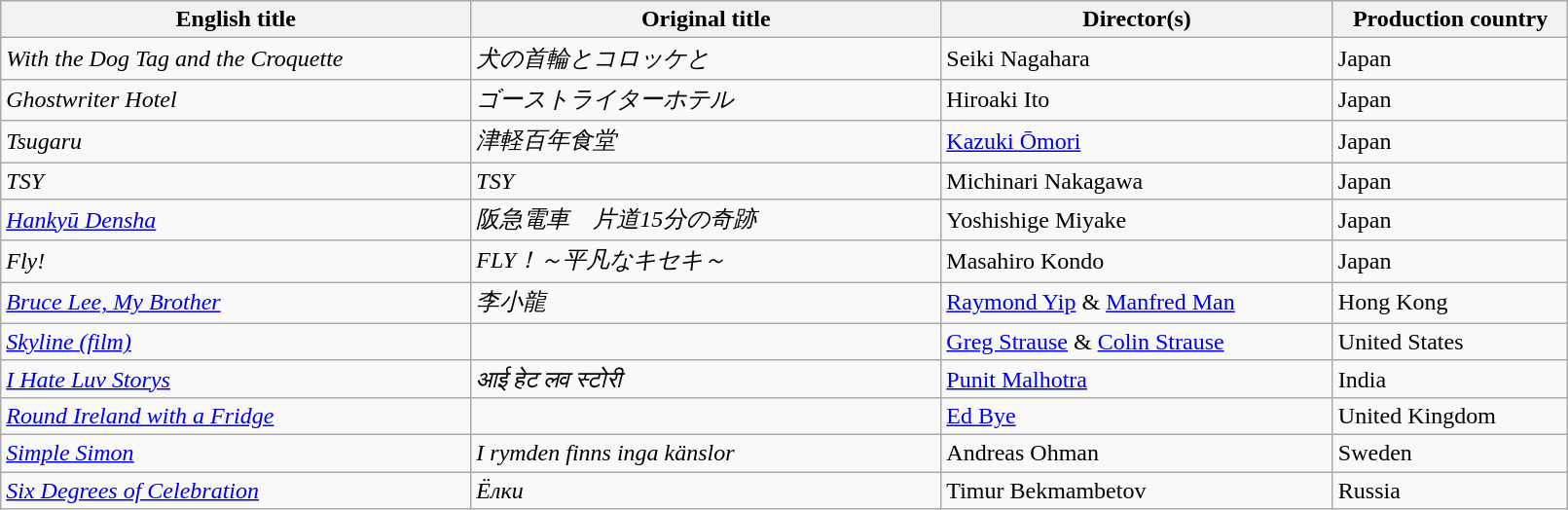<table class="sortable wikitable" width="85%" cellpadding="5">
<tr>
<th width="30%">English title</th>
<th width="30%">Original title</th>
<th width="25%">Director(s)</th>
<th width="15%">Production country</th>
</tr>
<tr>
<td><em>With the Dog Tag and the Croquette</em></td>
<td><em>犬の首輪とコロッケと</em></td>
<td>Seiki Nagahara</td>
<td>Japan</td>
</tr>
<tr>
<td><em>Ghostwriter Hotel</em></td>
<td><em>ゴーストライターホテル</em></td>
<td>Hiroaki Ito</td>
<td>Japan</td>
</tr>
<tr>
<td><em>Tsugaru</em></td>
<td><em>津軽百年食堂</em></td>
<td><a href='#'>Kazuki Ōmori</a></td>
<td>Japan</td>
</tr>
<tr>
<td><em>TSY</em></td>
<td><em>TSY</em></td>
<td>Michinari Nakagawa</td>
<td>Japan</td>
</tr>
<tr>
<td><em><a href='#'>Hankyū Densha</a></em></td>
<td><em>阪急電車　片道15分の奇跡</em></td>
<td>Yoshishige Miyake</td>
<td>Japan</td>
</tr>
<tr>
<td><em>Fly!</em></td>
<td><em>FLY！～平凡なキセキ～</em></td>
<td>Masahiro Kondo</td>
<td>Japan</td>
</tr>
<tr>
<td><em><a href='#'>Bruce Lee, My Brother</a></em></td>
<td><em>李小龍</em></td>
<td><a href='#'>Raymond Yip</a> & <a href='#'>Manfred Man</a></td>
<td>Hong Kong</td>
</tr>
<tr>
<td><em><a href='#'>Skyline (film)</a></em></td>
<td></td>
<td><a href='#'>Greg Strause</a> & <a href='#'>Colin Strause</a></td>
<td>United States</td>
</tr>
<tr>
<td><em><a href='#'>I Hate Luv Storys</a></em></td>
<td><em>आई हेट लव स्टोरी</em></td>
<td><a href='#'>Punit Malhotra</a></td>
<td>India</td>
</tr>
<tr>
<td><em><a href='#'>Round Ireland with a Fridge</a></em></td>
<td></td>
<td><a href='#'>Ed Bye</a></td>
<td>United Kingdom</td>
</tr>
<tr>
<td><em><a href='#'>Simple Simon</a></em></td>
<td><em>I rymden finns inga känslor</em></td>
<td>Andreas Ohman</td>
<td>Sweden</td>
</tr>
<tr>
<td><em><a href='#'>Six Degrees of Celebration</a></em></td>
<td><em>Ёлки</em></td>
<td>Timur Bekmambetov</td>
<td>Russia</td>
</tr>
</table>
